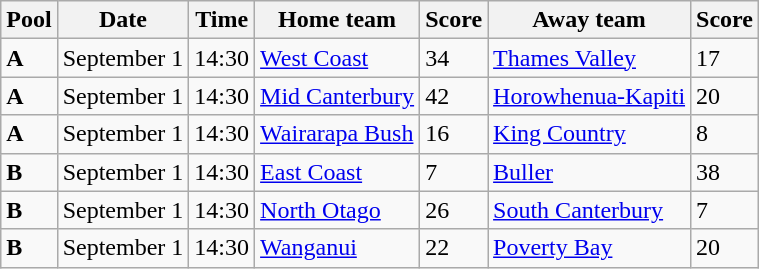<table class="wikitable">
<tr>
<th>Pool</th>
<th>Date</th>
<th>Time</th>
<th>Home team</th>
<th>Score</th>
<th>Away team</th>
<th>Score</th>
</tr>
<tr>
<td><strong>A</strong></td>
<td>September 1</td>
<td>14:30</td>
<td><a href='#'>West Coast</a></td>
<td>34</td>
<td><a href='#'>Thames Valley</a></td>
<td>17</td>
</tr>
<tr>
<td><strong>A</strong></td>
<td>September 1</td>
<td>14:30</td>
<td><a href='#'>Mid Canterbury</a></td>
<td>42</td>
<td><a href='#'>Horowhenua-Kapiti</a></td>
<td>20</td>
</tr>
<tr>
<td><strong>A</strong></td>
<td>September 1</td>
<td>14:30</td>
<td><a href='#'>Wairarapa Bush</a></td>
<td>16</td>
<td><a href='#'>King Country</a></td>
<td>8</td>
</tr>
<tr>
<td><strong>B</strong></td>
<td>September 1</td>
<td>14:30</td>
<td><a href='#'>East Coast</a></td>
<td>7</td>
<td><a href='#'>Buller</a></td>
<td>38</td>
</tr>
<tr>
<td><strong>B</strong></td>
<td>September 1</td>
<td>14:30</td>
<td><a href='#'>North Otago</a></td>
<td>26</td>
<td><a href='#'>South Canterbury</a></td>
<td>7</td>
</tr>
<tr>
<td><strong>B</strong></td>
<td>September 1</td>
<td>14:30</td>
<td><a href='#'>Wanganui</a></td>
<td>22</td>
<td><a href='#'>Poverty Bay</a></td>
<td>20</td>
</tr>
</table>
